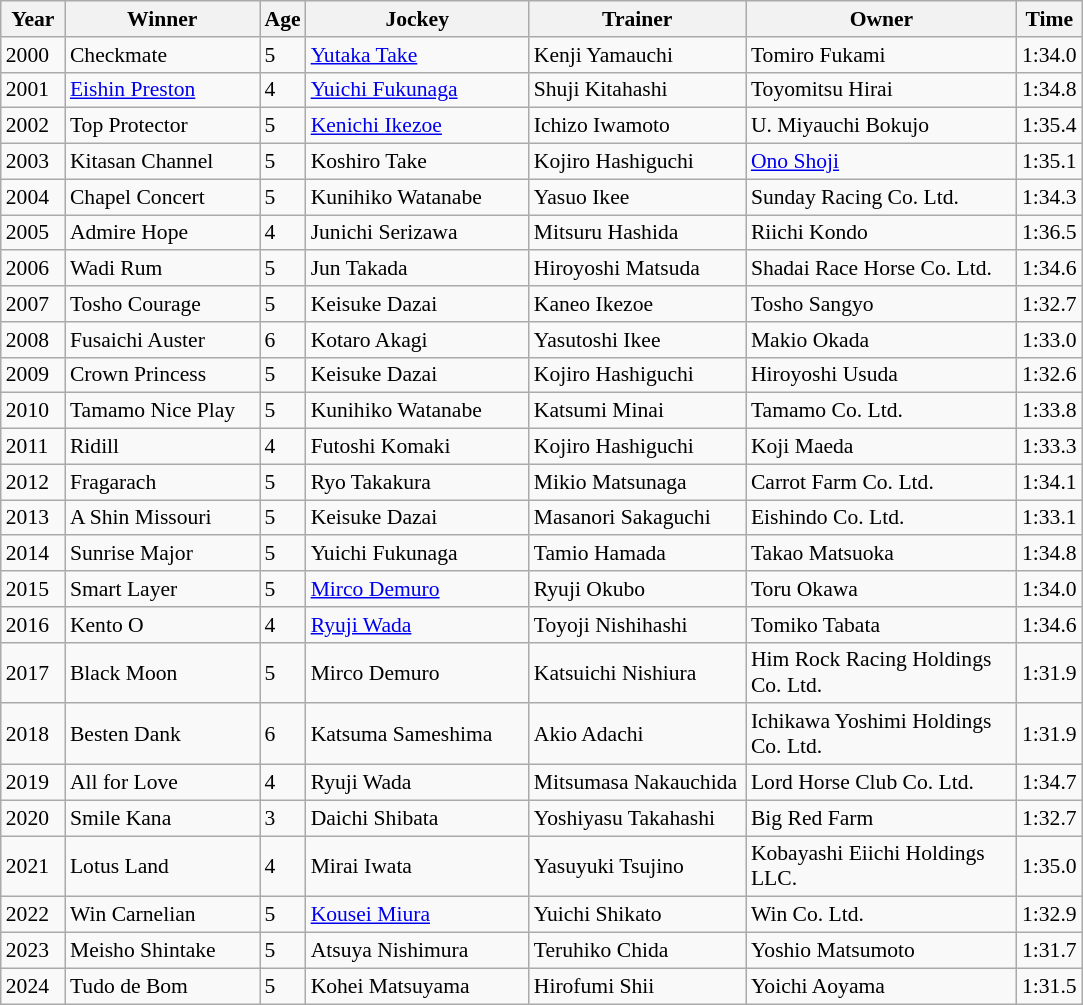<table class="wikitable sortable" style="font-size:90%">
<tr>
<th width="36px">Year<br></th>
<th width="123px">Winner<br></th>
<th>Age<br></th>
<th width="142px">Jockey<br></th>
<th width="138px">Trainer<br></th>
<th width="174px">Owner<br></th>
<th>Time<br></th>
</tr>
<tr>
<td>2000</td>
<td>Checkmate</td>
<td>5</td>
<td><a href='#'>Yutaka Take</a></td>
<td>Kenji Yamauchi</td>
<td>Tomiro Fukami</td>
<td>1:34.0</td>
</tr>
<tr>
<td>2001</td>
<td><a href='#'>Eishin Preston</a></td>
<td>4</td>
<td><a href='#'>Yuichi Fukunaga</a></td>
<td>Shuji Kitahashi</td>
<td>Toyomitsu Hirai</td>
<td>1:34.8</td>
</tr>
<tr>
<td>2002</td>
<td>Top Protector</td>
<td>5</td>
<td><a href='#'>Kenichi Ikezoe</a></td>
<td>Ichizo Iwamoto</td>
<td>U. Miyauchi Bokujo</td>
<td>1:35.4</td>
</tr>
<tr>
<td>2003</td>
<td>Kitasan Channel</td>
<td>5</td>
<td>Koshiro Take</td>
<td>Kojiro Hashiguchi</td>
<td><a href='#'>Ono Shoji</a></td>
<td>1:35.1</td>
</tr>
<tr>
<td>2004</td>
<td>Chapel Concert</td>
<td>5</td>
<td>Kunihiko Watanabe</td>
<td>Yasuo Ikee</td>
<td>Sunday Racing Co. Ltd.</td>
<td>1:34.3</td>
</tr>
<tr>
<td>2005</td>
<td>Admire Hope</td>
<td>4</td>
<td>Junichi Serizawa</td>
<td>Mitsuru Hashida</td>
<td>Riichi Kondo</td>
<td>1:36.5</td>
</tr>
<tr>
<td>2006</td>
<td>Wadi Rum</td>
<td>5</td>
<td>Jun Takada</td>
<td>Hiroyoshi Matsuda</td>
<td>Shadai Race Horse Co. Ltd.</td>
<td>1:34.6</td>
</tr>
<tr>
<td>2007</td>
<td>Tosho Courage</td>
<td>5</td>
<td>Keisuke Dazai</td>
<td>Kaneo Ikezoe</td>
<td>Tosho Sangyo</td>
<td>1:32.7</td>
</tr>
<tr>
<td>2008</td>
<td>Fusaichi Auster</td>
<td>6</td>
<td>Kotaro Akagi</td>
<td>Yasutoshi Ikee</td>
<td>Makio Okada</td>
<td>1:33.0</td>
</tr>
<tr>
<td>2009</td>
<td>Crown Princess</td>
<td>5</td>
<td>Keisuke Dazai</td>
<td>Kojiro Hashiguchi</td>
<td>Hiroyoshi Usuda</td>
<td>1:32.6</td>
</tr>
<tr>
<td>2010</td>
<td>Tamamo Nice Play</td>
<td>5</td>
<td>Kunihiko Watanabe</td>
<td>Katsumi Minai</td>
<td>Tamamo Co. Ltd.</td>
<td>1:33.8</td>
</tr>
<tr>
<td>2011</td>
<td>Ridill</td>
<td>4</td>
<td>Futoshi Komaki</td>
<td>Kojiro Hashiguchi</td>
<td>Koji Maeda</td>
<td>1:33.3</td>
</tr>
<tr>
<td>2012</td>
<td>Fragarach</td>
<td>5</td>
<td>Ryo Takakura</td>
<td>Mikio Matsunaga</td>
<td>Carrot Farm Co. Ltd.</td>
<td>1:34.1</td>
</tr>
<tr>
<td>2013</td>
<td>A Shin Missouri</td>
<td>5</td>
<td>Keisuke Dazai</td>
<td>Masanori Sakaguchi</td>
<td>Eishindo Co. Ltd.</td>
<td>1:33.1</td>
</tr>
<tr>
<td>2014</td>
<td>Sunrise Major</td>
<td>5</td>
<td>Yuichi Fukunaga</td>
<td>Tamio Hamada</td>
<td>Takao Matsuoka</td>
<td>1:34.8</td>
</tr>
<tr>
<td>2015</td>
<td>Smart Layer</td>
<td>5</td>
<td><a href='#'>Mirco Demuro</a></td>
<td>Ryuji Okubo</td>
<td>Toru Okawa</td>
<td>1:34.0</td>
</tr>
<tr>
<td>2016</td>
<td>Kento O</td>
<td>4</td>
<td><a href='#'>Ryuji Wada</a></td>
<td>Toyoji Nishihashi</td>
<td>Tomiko Tabata</td>
<td>1:34.6</td>
</tr>
<tr>
<td>2017</td>
<td>Black Moon</td>
<td>5</td>
<td>Mirco Demuro</td>
<td>Katsuichi Nishiura</td>
<td>Him Rock Racing Holdings Co. Ltd.</td>
<td>1:31.9</td>
</tr>
<tr>
<td>2018</td>
<td>Besten Dank</td>
<td>6</td>
<td>Katsuma Sameshima</td>
<td>Akio Adachi</td>
<td>Ichikawa Yoshimi Holdings Co. Ltd.</td>
<td>1:31.9</td>
</tr>
<tr>
<td>2019</td>
<td>All for Love</td>
<td>4</td>
<td>Ryuji Wada</td>
<td>Mitsumasa Nakauchida</td>
<td>Lord Horse Club Co. Ltd.</td>
<td>1:34.7</td>
</tr>
<tr>
<td>2020</td>
<td>Smile Kana</td>
<td>3</td>
<td>Daichi Shibata</td>
<td>Yoshiyasu Takahashi</td>
<td>Big Red Farm</td>
<td>1:32.7</td>
</tr>
<tr>
<td>2021</td>
<td>Lotus Land</td>
<td>4</td>
<td>Mirai Iwata</td>
<td>Yasuyuki Tsujino</td>
<td>Kobayashi Eiichi Holdings LLC.</td>
<td>1:35.0</td>
</tr>
<tr>
<td>2022</td>
<td>Win Carnelian</td>
<td>5</td>
<td><a href='#'>Kousei Miura</a></td>
<td>Yuichi Shikato</td>
<td>Win Co. Ltd.</td>
<td>1:32.9</td>
</tr>
<tr>
<td>2023</td>
<td>Meisho Shintake</td>
<td>5</td>
<td>Atsuya Nishimura</td>
<td>Teruhiko Chida</td>
<td>Yoshio Matsumoto</td>
<td>1:31.7</td>
</tr>
<tr>
<td>2024</td>
<td>Tudo de Bom</td>
<td>5</td>
<td>Kohei Matsuyama</td>
<td>Hirofumi Shii</td>
<td>Yoichi Aoyama</td>
<td>1:31.5</td>
</tr>
</table>
